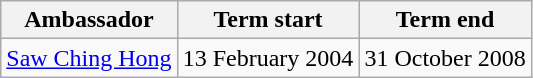<table class=wikitable>
<tr>
<th>Ambassador</th>
<th>Term start</th>
<th>Term end</th>
</tr>
<tr>
<td><a href='#'>Saw Ching Hong</a></td>
<td>13 February 2004</td>
<td>31 October 2008</td>
</tr>
</table>
